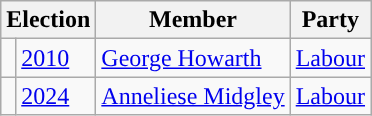<table class="wikitable">
<tr>
<th colspan="2">Election</th>
<th>Member</th>
<th>Party</th>
</tr>
<tr>
<td style="color:inherit;background: "></td>
<td><a href='#'>2010</a></td>
<td><a href='#'>George Howarth</a></td>
<td><a href='#'>Labour</a></td>
</tr>
<tr>
<td style="color:inherit;background: "></td>
<td><a href='#'>2024</a></td>
<td><a href='#'>Anneliese Midgley</a></td>
<td><a href='#'>Labour</a></td>
</tr>
</table>
